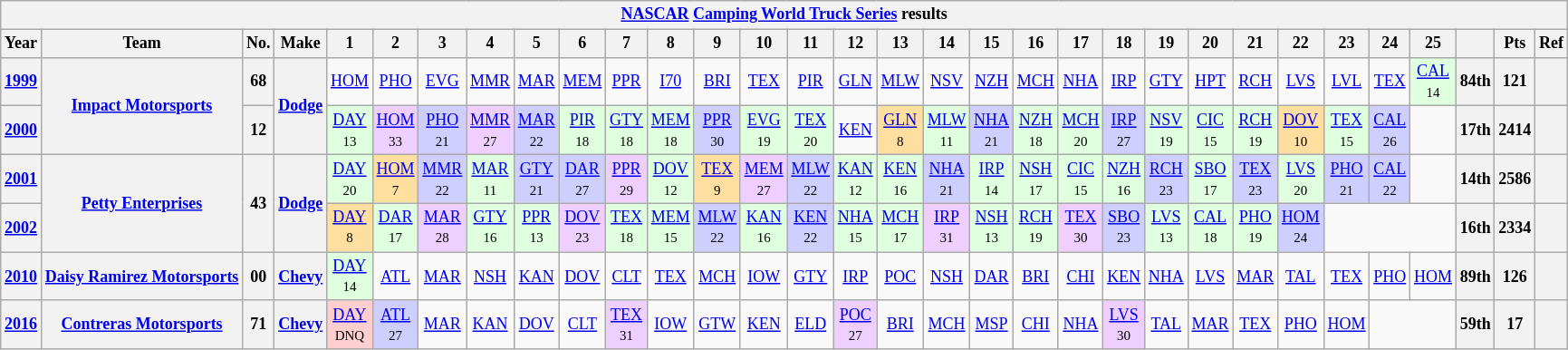<table class="wikitable" style="text-align:center; font-size:75%">
<tr>
<th colspan=45><a href='#'>NASCAR</a> <a href='#'>Camping World Truck Series</a> results</th>
</tr>
<tr>
<th>Year</th>
<th>Team</th>
<th>No.</th>
<th>Make</th>
<th>1</th>
<th>2</th>
<th>3</th>
<th>4</th>
<th>5</th>
<th>6</th>
<th>7</th>
<th>8</th>
<th>9</th>
<th>10</th>
<th>11</th>
<th>12</th>
<th>13</th>
<th>14</th>
<th>15</th>
<th>16</th>
<th>17</th>
<th>18</th>
<th>19</th>
<th>20</th>
<th>21</th>
<th>22</th>
<th>23</th>
<th>24</th>
<th>25</th>
<th></th>
<th>Pts</th>
<th>Ref</th>
</tr>
<tr>
<th><a href='#'>1999</a></th>
<th rowspan=2><a href='#'>Impact Motorsports</a></th>
<th>68</th>
<th rowspan=2><a href='#'>Dodge</a></th>
<td><a href='#'>HOM</a></td>
<td><a href='#'>PHO</a></td>
<td><a href='#'>EVG</a></td>
<td><a href='#'>MMR</a></td>
<td><a href='#'>MAR</a></td>
<td><a href='#'>MEM</a></td>
<td><a href='#'>PPR</a></td>
<td><a href='#'>I70</a></td>
<td><a href='#'>BRI</a></td>
<td><a href='#'>TEX</a></td>
<td><a href='#'>PIR</a></td>
<td><a href='#'>GLN</a></td>
<td><a href='#'>MLW</a></td>
<td><a href='#'>NSV</a></td>
<td><a href='#'>NZH</a></td>
<td><a href='#'>MCH</a></td>
<td><a href='#'>NHA</a></td>
<td><a href='#'>IRP</a></td>
<td><a href='#'>GTY</a></td>
<td><a href='#'>HPT</a></td>
<td><a href='#'>RCH</a></td>
<td><a href='#'>LVS</a></td>
<td><a href='#'>LVL</a></td>
<td><a href='#'>TEX</a></td>
<td style="background:#DFFFDF;"><a href='#'>CAL</a><br><small>14</small></td>
<th>84th</th>
<th>121</th>
<th></th>
</tr>
<tr>
<th><a href='#'>2000</a></th>
<th>12</th>
<td style="background:#DFFFDF;"><a href='#'>DAY</a><br><small>13</small></td>
<td style="background:#EFCFFF;"><a href='#'>HOM</a><br><small>33</small></td>
<td style="background:#CFCFFF;"><a href='#'>PHO</a><br><small>21</small></td>
<td style="background:#EFCFFF;"><a href='#'>MMR</a><br><small>27</small></td>
<td style="background:#CFCFFF;"><a href='#'>MAR</a><br><small>22</small></td>
<td style="background:#DFFFDF;"><a href='#'>PIR</a><br><small>18</small></td>
<td style="background:#DFFFDF;"><a href='#'>GTY</a><br><small>18</small></td>
<td style="background:#DFFFDF;"><a href='#'>MEM</a><br><small>18</small></td>
<td style="background:#CFCFFF;"><a href='#'>PPR</a><br><small>30</small></td>
<td style="background:#DFFFDF;"><a href='#'>EVG</a><br><small>19</small></td>
<td style="background:#DFFFDF;"><a href='#'>TEX</a><br><small>20</small></td>
<td><a href='#'>KEN</a></td>
<td style="background:#FFDF9F;"><a href='#'>GLN</a><br><small>8</small></td>
<td style="background:#DFFFDF;"><a href='#'>MLW</a><br><small>11</small></td>
<td style="background:#CFCFFF;"><a href='#'>NHA</a><br><small>21</small></td>
<td style="background:#DFFFDF;"><a href='#'>NZH</a><br><small>18</small></td>
<td style="background:#DFFFDF;"><a href='#'>MCH</a><br><small>20</small></td>
<td style="background:#CFCFFF;"><a href='#'>IRP</a><br><small>27</small></td>
<td style="background:#DFFFDF;"><a href='#'>NSV</a><br><small>19</small></td>
<td style="background:#DFFFDF;"><a href='#'>CIC</a><br><small>15</small></td>
<td style="background:#DFFFDF;"><a href='#'>RCH</a><br><small>19</small></td>
<td style="background:#FFDF9F;"><a href='#'>DOV</a><br><small>10</small></td>
<td style="background:#DFFFDF;"><a href='#'>TEX</a><br><small>15</small></td>
<td style="background:#CFCFFF;"><a href='#'>CAL</a><br><small>26</small></td>
<td></td>
<th>17th</th>
<th>2414</th>
<th></th>
</tr>
<tr>
<th><a href='#'>2001</a></th>
<th rowspan=2><a href='#'>Petty Enterprises</a></th>
<th rowspan=2>43</th>
<th rowspan=2><a href='#'>Dodge</a></th>
<td style="background:#DFFFDF;"><a href='#'>DAY</a><br><small>20</small></td>
<td style="background:#FFDF9F;"><a href='#'>HOM</a><br><small>7</small></td>
<td style="background:#CFCFFF;"><a href='#'>MMR</a><br><small>22</small></td>
<td style="background:#DFFFDF;"><a href='#'>MAR</a><br><small>11</small></td>
<td style="background:#CFCFFF;"><a href='#'>GTY</a><br><small>21</small></td>
<td style="background:#CFCFFF;"><a href='#'>DAR</a><br><small>27</small></td>
<td style="background:#EFCFFF;"><a href='#'>PPR</a><br><small>29</small></td>
<td style="background:#DFFFDF;"><a href='#'>DOV</a><br><small>12</small></td>
<td style="background:#FFDF9F;"><a href='#'>TEX</a><br><small>9</small></td>
<td style="background:#EFCFFF;"><a href='#'>MEM</a><br><small>27</small></td>
<td style="background:#CFCFFF;"><a href='#'>MLW</a><br><small>22</small></td>
<td style="background:#DFFFDF;"><a href='#'>KAN</a><br><small>12</small></td>
<td style="background:#DFFFDF;"><a href='#'>KEN</a><br><small>16</small></td>
<td style="background:#CFCFFF;"><a href='#'>NHA</a><br><small>21</small></td>
<td style="background:#DFFFDF;"><a href='#'>IRP</a><br><small>14</small></td>
<td style="background:#DFFFDF;"><a href='#'>NSH</a><br><small>17</small></td>
<td style="background:#DFFFDF;"><a href='#'>CIC</a><br><small>15</small></td>
<td style="background:#DFFFDF;"><a href='#'>NZH</a><br><small>16</small></td>
<td style="background:#CFCFFF;"><a href='#'>RCH</a><br><small>23</small></td>
<td style="background:#DFFFDF;"><a href='#'>SBO</a><br><small>17</small></td>
<td style="background:#CFCFFF;"><a href='#'>TEX</a><br><small>23</small></td>
<td style="background:#DFFFDF;"><a href='#'>LVS</a><br><small>20</small></td>
<td style="background:#CFCFFF;"><a href='#'>PHO</a><br><small>21</small></td>
<td style="background:#CFCFFF;"><a href='#'>CAL</a><br><small>22</small></td>
<td></td>
<th>14th</th>
<th>2586</th>
<th></th>
</tr>
<tr>
<th><a href='#'>2002</a></th>
<td style="background:#FFDF9F;"><a href='#'>DAY</a><br><small>8</small></td>
<td style="background:#DFFFDF;"><a href='#'>DAR</a><br><small>17</small></td>
<td style="background:#EFCFFF;"><a href='#'>MAR</a><br><small>28</small></td>
<td style="background:#DFFFDF;"><a href='#'>GTY</a><br><small>16</small></td>
<td style="background:#DFFFDF;"><a href='#'>PPR</a><br><small>13</small></td>
<td style="background:#EFCFFF;"><a href='#'>DOV</a><br><small>23</small></td>
<td style="background:#DFFFDF;"><a href='#'>TEX</a><br><small>18</small></td>
<td style="background:#DFFFDF;"><a href='#'>MEM</a><br><small>15</small></td>
<td style="background:#CFCFFF;"><a href='#'>MLW</a><br><small>22</small></td>
<td style="background:#DFFFDF;"><a href='#'>KAN</a><br><small>16</small></td>
<td style="background:#CFCFFF;"><a href='#'>KEN</a><br><small>22</small></td>
<td style="background:#DFFFDF;"><a href='#'>NHA</a><br><small>15</small></td>
<td style="background:#DFFFDF;"><a href='#'>MCH</a><br><small>17</small></td>
<td style="background:#EFCFFF;"><a href='#'>IRP</a><br><small>31</small></td>
<td style="background:#DFFFDF;"><a href='#'>NSH</a><br><small>13</small></td>
<td style="background:#DFFFDF;"><a href='#'>RCH</a><br><small>19</small></td>
<td style="background:#EFCFFF;"><a href='#'>TEX</a><br><small>30</small></td>
<td style="background:#CFCFFF;"><a href='#'>SBO</a><br><small>23</small></td>
<td style="background:#DFFFDF;"><a href='#'>LVS</a><br><small>13</small></td>
<td style="background:#DFFFDF;"><a href='#'>CAL</a><br><small>18</small></td>
<td style="background:#DFFFDF;"><a href='#'>PHO</a><br><small>19</small></td>
<td style="background:#CFCFFF;"><a href='#'>HOM</a><br><small>24</small></td>
<td colspan=3></td>
<th>16th</th>
<th>2334</th>
<th></th>
</tr>
<tr>
<th><a href='#'>2010</a></th>
<th><a href='#'>Daisy Ramirez Motorsports</a></th>
<th>00</th>
<th><a href='#'>Chevy</a></th>
<td style="background:#DFFFDF;"><a href='#'>DAY</a><br><small>14</small></td>
<td><a href='#'>ATL</a></td>
<td><a href='#'>MAR</a></td>
<td><a href='#'>NSH</a></td>
<td><a href='#'>KAN</a></td>
<td><a href='#'>DOV</a></td>
<td><a href='#'>CLT</a></td>
<td><a href='#'>TEX</a></td>
<td><a href='#'>MCH</a></td>
<td><a href='#'>IOW</a></td>
<td><a href='#'>GTY</a></td>
<td><a href='#'>IRP</a></td>
<td><a href='#'>POC</a></td>
<td><a href='#'>NSH</a></td>
<td><a href='#'>DAR</a></td>
<td><a href='#'>BRI</a></td>
<td><a href='#'>CHI</a></td>
<td><a href='#'>KEN</a></td>
<td><a href='#'>NHA</a></td>
<td><a href='#'>LVS</a></td>
<td><a href='#'>MAR</a></td>
<td><a href='#'>TAL</a></td>
<td><a href='#'>TEX</a></td>
<td><a href='#'>PHO</a></td>
<td><a href='#'>HOM</a></td>
<th>89th</th>
<th>126</th>
<th></th>
</tr>
<tr>
<th><a href='#'>2016</a></th>
<th><a href='#'>Contreras Motorsports</a></th>
<th>71</th>
<th><a href='#'>Chevy</a></th>
<td style="background:#FFCFCF;"><a href='#'>DAY</a><br><small>DNQ</small></td>
<td style="background:#CFCFFF;"><a href='#'>ATL</a><br><small>27</small></td>
<td><a href='#'>MAR</a></td>
<td><a href='#'>KAN</a></td>
<td><a href='#'>DOV</a></td>
<td><a href='#'>CLT</a></td>
<td style="background:#EFCFFF;"><a href='#'>TEX</a><br><small>31</small></td>
<td><a href='#'>IOW</a></td>
<td><a href='#'>GTW</a></td>
<td><a href='#'>KEN</a></td>
<td><a href='#'>ELD</a></td>
<td style="background:#EFCFFF;"><a href='#'>POC</a><br><small>27</small></td>
<td><a href='#'>BRI</a></td>
<td><a href='#'>MCH</a></td>
<td><a href='#'>MSP</a></td>
<td><a href='#'>CHI</a></td>
<td><a href='#'>NHA</a></td>
<td style="background:#EFCFFF;"><a href='#'>LVS</a><br><small>30</small></td>
<td><a href='#'>TAL</a></td>
<td><a href='#'>MAR</a></td>
<td><a href='#'>TEX</a></td>
<td><a href='#'>PHO</a></td>
<td><a href='#'>HOM</a></td>
<td colspan=2></td>
<th>59th</th>
<th>17</th>
<th></th>
</tr>
</table>
